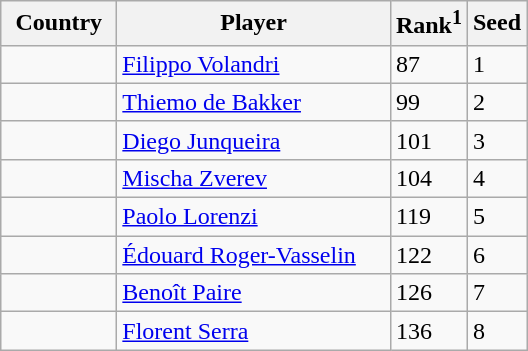<table class="sortable wikitable">
<tr>
<th width="70">Country</th>
<th width="175">Player</th>
<th>Rank<sup>1</sup></th>
<th>Seed</th>
</tr>
<tr>
<td></td>
<td><a href='#'>Filippo Volandri</a></td>
<td>87</td>
<td>1</td>
</tr>
<tr>
<td></td>
<td><a href='#'>Thiemo de Bakker</a></td>
<td>99</td>
<td>2</td>
</tr>
<tr>
<td></td>
<td><a href='#'>Diego Junqueira</a></td>
<td>101</td>
<td>3</td>
</tr>
<tr>
<td></td>
<td><a href='#'>Mischa Zverev</a></td>
<td>104</td>
<td>4</td>
</tr>
<tr>
<td></td>
<td><a href='#'>Paolo Lorenzi</a></td>
<td>119</td>
<td>5</td>
</tr>
<tr>
<td></td>
<td><a href='#'>Édouard Roger-Vasselin</a></td>
<td>122</td>
<td>6</td>
</tr>
<tr>
<td></td>
<td><a href='#'>Benoît Paire</a></td>
<td>126</td>
<td>7</td>
</tr>
<tr>
<td></td>
<td><a href='#'>Florent Serra</a></td>
<td>136</td>
<td>8</td>
</tr>
</table>
